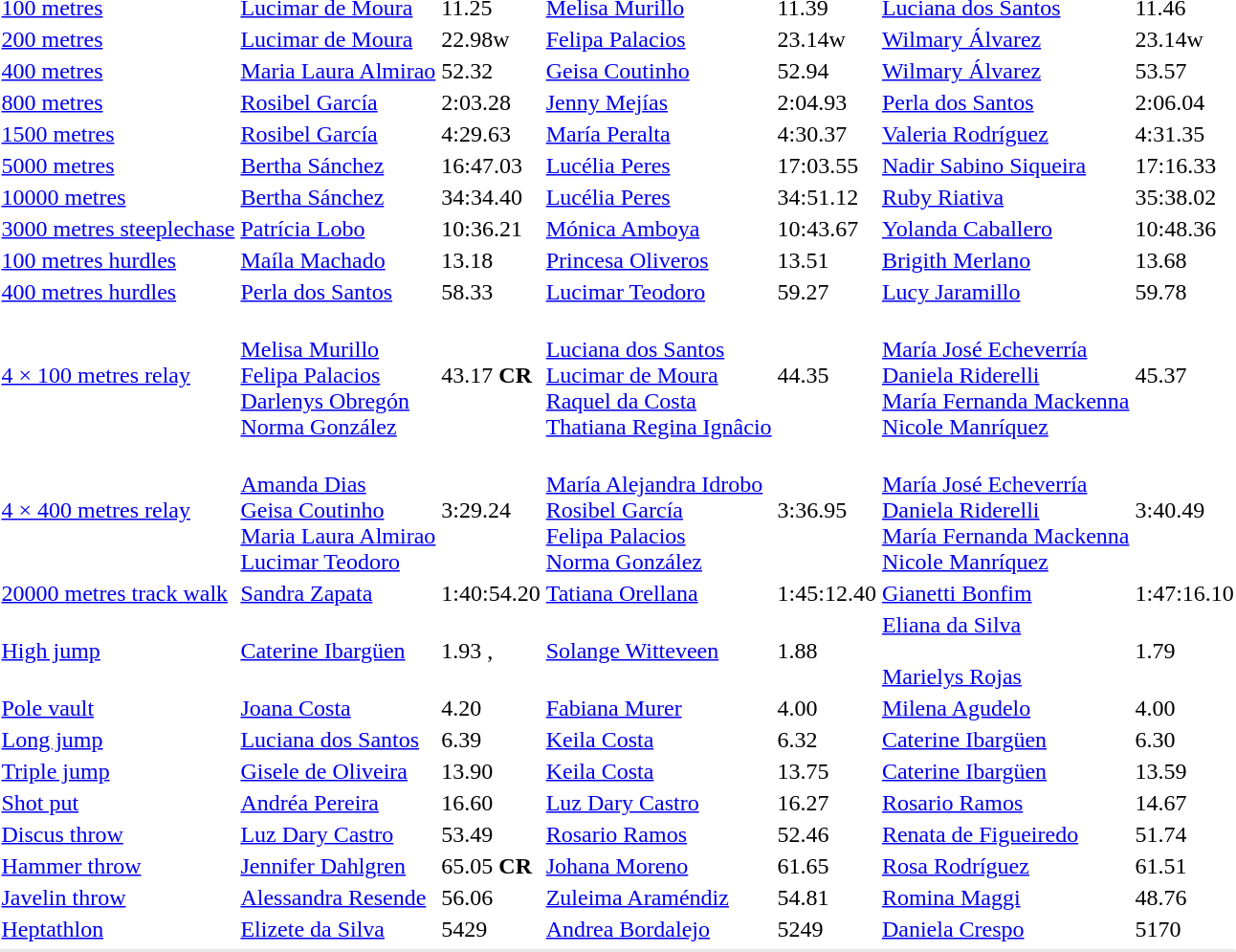<table>
<tr>
<td><a href='#'>100 metres</a></td>
<td><a href='#'>Lucimar de Moura</a><br> </td>
<td>11.25</td>
<td><a href='#'>Melisa Murillo</a><br> </td>
<td>11.39</td>
<td><a href='#'>Luciana dos Santos</a><br> </td>
<td>11.46</td>
</tr>
<tr>
<td><a href='#'>200 metres</a></td>
<td><a href='#'>Lucimar de Moura</a><br> </td>
<td>22.98w</td>
<td><a href='#'>Felipa Palacios</a><br> </td>
<td>23.14w</td>
<td><a href='#'>Wilmary Álvarez</a><br> </td>
<td>23.14w</td>
</tr>
<tr>
<td><a href='#'>400 metres</a></td>
<td><a href='#'>Maria Laura Almirao</a><br> </td>
<td>52.32</td>
<td><a href='#'>Geisa Coutinho</a><br> </td>
<td>52.94</td>
<td><a href='#'>Wilmary Álvarez</a><br> </td>
<td>53.57</td>
</tr>
<tr>
<td><a href='#'>800 metres</a></td>
<td><a href='#'>Rosibel García</a><br> </td>
<td>2:03.28</td>
<td><a href='#'>Jenny Mejías</a><br> </td>
<td>2:04.93</td>
<td><a href='#'>Perla dos Santos</a><br> </td>
<td>2:06.04</td>
</tr>
<tr>
<td><a href='#'>1500 metres</a></td>
<td><a href='#'>Rosibel García</a><br> </td>
<td>4:29.63</td>
<td><a href='#'>María Peralta</a><br> </td>
<td>4:30.37</td>
<td><a href='#'>Valeria Rodríguez</a><br> </td>
<td>4:31.35</td>
</tr>
<tr>
<td><a href='#'>5000 metres</a></td>
<td><a href='#'>Bertha Sánchez</a><br> </td>
<td>16:47.03</td>
<td><a href='#'>Lucélia Peres</a><br> </td>
<td>17:03.55</td>
<td><a href='#'>Nadir Sabino Siqueira</a><br> </td>
<td>17:16.33</td>
</tr>
<tr>
<td><a href='#'>10000 metres</a></td>
<td><a href='#'>Bertha Sánchez</a><br> </td>
<td>34:34.40</td>
<td><a href='#'>Lucélia Peres</a><br> </td>
<td>34:51.12</td>
<td><a href='#'>Ruby Riativa</a><br> </td>
<td>35:38.02</td>
</tr>
<tr>
<td><a href='#'>3000 metres steeplechase</a></td>
<td><a href='#'>Patrícia Lobo</a><br> </td>
<td>10:36.21</td>
<td><a href='#'>Mónica Amboya</a><br> </td>
<td>10:43.67</td>
<td><a href='#'>Yolanda Caballero</a><br> </td>
<td>10:48.36</td>
</tr>
<tr>
<td><a href='#'>100 metres hurdles</a></td>
<td><a href='#'>Maíla Machado</a><br> </td>
<td>13.18</td>
<td><a href='#'>Princesa Oliveros</a><br> </td>
<td>13.51</td>
<td><a href='#'>Brigith Merlano</a><br> </td>
<td>13.68</td>
</tr>
<tr>
<td><a href='#'>400 metres hurdles</a></td>
<td><a href='#'>Perla dos Santos</a><br> </td>
<td>58.33</td>
<td><a href='#'>Lucimar Teodoro</a><br> </td>
<td>59.27</td>
<td><a href='#'>Lucy Jaramillo</a><br> </td>
<td>59.78</td>
</tr>
<tr>
<td><a href='#'>4 × 100 metres relay</a></td>
<td><br><a href='#'>Melisa Murillo</a><br><a href='#'>Felipa Palacios</a><br><a href='#'>Darlenys Obregón</a><br><a href='#'>Norma González</a></td>
<td>43.17 <strong>CR</strong></td>
<td><br><a href='#'>Luciana dos Santos</a><br><a href='#'>Lucimar de Moura</a><br><a href='#'>Raquel da Costa</a><br><a href='#'>Thatiana Regina Ignâcio</a></td>
<td>44.35</td>
<td><br><a href='#'>María José Echeverría</a><br><a href='#'>Daniela Riderelli</a><br><a href='#'>María Fernanda Mackenna</a><br><a href='#'>Nicole Manríquez</a></td>
<td>45.37</td>
</tr>
<tr>
<td><a href='#'>4 × 400 metres relay</a></td>
<td><br><a href='#'>Amanda Dias</a><br><a href='#'>Geisa Coutinho</a><br><a href='#'>Maria Laura Almirao</a><br><a href='#'>Lucimar Teodoro</a></td>
<td>3:29.24</td>
<td><br><a href='#'>María Alejandra Idrobo</a><br><a href='#'>Rosibel García</a><br><a href='#'>Felipa Palacios</a><br><a href='#'>Norma González</a></td>
<td>3:36.95</td>
<td><br><a href='#'>María José Echeverría</a><br><a href='#'>Daniela Riderelli</a><br><a href='#'>María Fernanda Mackenna</a><br><a href='#'>Nicole Manríquez</a></td>
<td>3:40.49</td>
</tr>
<tr>
<td><a href='#'>20000 metres track walk</a></td>
<td><a href='#'>Sandra Zapata</a><br> </td>
<td>1:40:54.20</td>
<td><a href='#'>Tatiana Orellana</a><br> </td>
<td>1:45:12.40</td>
<td><a href='#'>Gianetti Bonfim</a><br> </td>
<td>1:47:16.10</td>
</tr>
<tr>
<td><a href='#'>High jump</a></td>
<td><a href='#'>Caterine Ibargüen</a><br> </td>
<td>1.93 <strong></strong>, <strong></strong></td>
<td><a href='#'>Solange Witteveen</a><br> </td>
<td>1.88</td>
<td><a href='#'>Eliana da Silva</a><br> <br> <a href='#'>Marielys Rojas</a><br> </td>
<td>1.79</td>
</tr>
<tr>
<td><a href='#'>Pole vault</a></td>
<td><a href='#'>Joana Costa</a><br> </td>
<td>4.20</td>
<td><a href='#'>Fabiana Murer</a><br> </td>
<td>4.00</td>
<td><a href='#'>Milena Agudelo</a><br> </td>
<td>4.00</td>
</tr>
<tr>
<td><a href='#'>Long jump</a></td>
<td><a href='#'>Luciana dos Santos</a><br> </td>
<td>6.39</td>
<td><a href='#'>Keila Costa</a><br> </td>
<td>6.32</td>
<td><a href='#'>Caterine Ibargüen</a><br> </td>
<td>6.30</td>
</tr>
<tr>
<td><a href='#'>Triple jump</a></td>
<td><a href='#'>Gisele de Oliveira</a><br> </td>
<td>13.90</td>
<td><a href='#'>Keila Costa</a><br> </td>
<td>13.75</td>
<td><a href='#'>Caterine Ibargüen</a><br> </td>
<td>13.59</td>
</tr>
<tr>
<td><a href='#'>Shot put</a></td>
<td><a href='#'>Andréa Pereira</a><br> </td>
<td>16.60</td>
<td><a href='#'>Luz Dary Castro</a><br> </td>
<td>16.27</td>
<td><a href='#'>Rosario Ramos</a><br> </td>
<td>14.67</td>
</tr>
<tr>
<td><a href='#'>Discus throw</a></td>
<td><a href='#'>Luz Dary Castro</a><br> </td>
<td>53.49</td>
<td><a href='#'>Rosario Ramos</a><br> </td>
<td>52.46</td>
<td><a href='#'>Renata de Figueiredo</a><br> </td>
<td>51.74</td>
</tr>
<tr>
<td><a href='#'>Hammer throw</a></td>
<td><a href='#'>Jennifer Dahlgren</a><br> </td>
<td>65.05 <strong>CR</strong></td>
<td><a href='#'>Johana Moreno</a><br> </td>
<td>61.65</td>
<td><a href='#'>Rosa Rodríguez</a><br> </td>
<td>61.51</td>
</tr>
<tr>
<td><a href='#'>Javelin throw</a></td>
<td><a href='#'>Alessandra Resende</a><br> </td>
<td>56.06</td>
<td><a href='#'>Zuleima Araméndiz</a><br> </td>
<td>54.81</td>
<td><a href='#'>Romina Maggi</a><br> </td>
<td>48.76</td>
</tr>
<tr>
<td><a href='#'>Heptathlon</a></td>
<td><a href='#'>Elizete da Silva</a><br> </td>
<td>5429</td>
<td><a href='#'>Andrea Bordalejo</a><br> </td>
<td>5249</td>
<td><a href='#'>Daniela Crespo</a><br> </td>
<td>5170</td>
</tr>
<tr>
</tr>
<tr bgcolor= e8e8e8>
<td colspan=7></td>
</tr>
</table>
